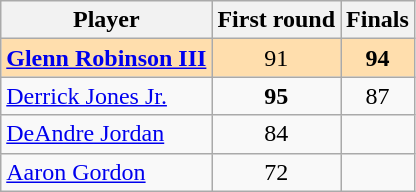<table class="wikitable sortable">
<tr>
<th>Player</th>
<th>First round</th>
<th>Finals</th>
</tr>
<tr style="background:#ffdead; text-align:center;">
<td align="left"><strong><a href='#'>Glenn Robinson III</a></strong> </td>
<td>91 </td>
<td><strong>94</strong> </td>
</tr>
<tr align="center">
<td align="left"><a href='#'>Derrick Jones Jr.</a> </td>
<td><strong>95</strong> </td>
<td>87 </td>
</tr>
<tr align="center">
<td align="left"><a href='#'>DeAndre Jordan</a> </td>
<td>84 </td>
<td></td>
</tr>
<tr align="center">
<td align="left"><a href='#'>Aaron Gordon</a> </td>
<td>72 </td>
<td></td>
</tr>
</table>
